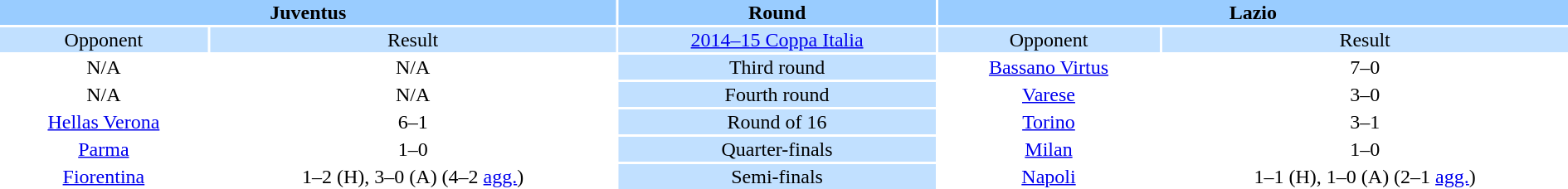<table width="100%" style="text-align:center">
<tr valign=top bgcolor=#99ccff>
<th colspan=2 style="width:1*">Juventus</th>
<th>Round</th>
<th colspan=2 style="width:1*">Lazio</th>
</tr>
<tr valign=top bgcolor=#c1e0ff>
<td>Opponent</td>
<td>Result</td>
<td bgcolor=#c1e0ff><a href='#'>2014–15 Coppa Italia</a></td>
<td>Opponent</td>
<td>Result</td>
</tr>
<tr>
<td>N/A</td>
<td>N/A</td>
<td bgcolor=#c1e0ff>Third round</td>
<td><a href='#'>Bassano Virtus</a></td>
<td>7–0</td>
</tr>
<tr>
<td>N/A</td>
<td>N/A</td>
<td bgcolor=#c1e0ff>Fourth round</td>
<td><a href='#'>Varese</a></td>
<td>3–0</td>
</tr>
<tr>
<td><a href='#'>Hellas Verona</a></td>
<td>6–1</td>
<td bgcolor=#c1e0ff>Round of 16</td>
<td><a href='#'>Torino</a></td>
<td>3–1</td>
</tr>
<tr>
<td><a href='#'>Parma</a></td>
<td>1–0</td>
<td bgcolor=#c1e0ff>Quarter-finals</td>
<td><a href='#'>Milan</a></td>
<td>1–0</td>
</tr>
<tr>
<td><a href='#'>Fiorentina</a></td>
<td>1–2 (H), 3–0 (A) (4–2 <a href='#'>agg.</a>)</td>
<td bgcolor=#c1e0ff>Semi-finals</td>
<td><a href='#'>Napoli</a></td>
<td>1–1 (H), 1–0 (A) (2–1 <a href='#'>agg.</a>)</td>
</tr>
</table>
